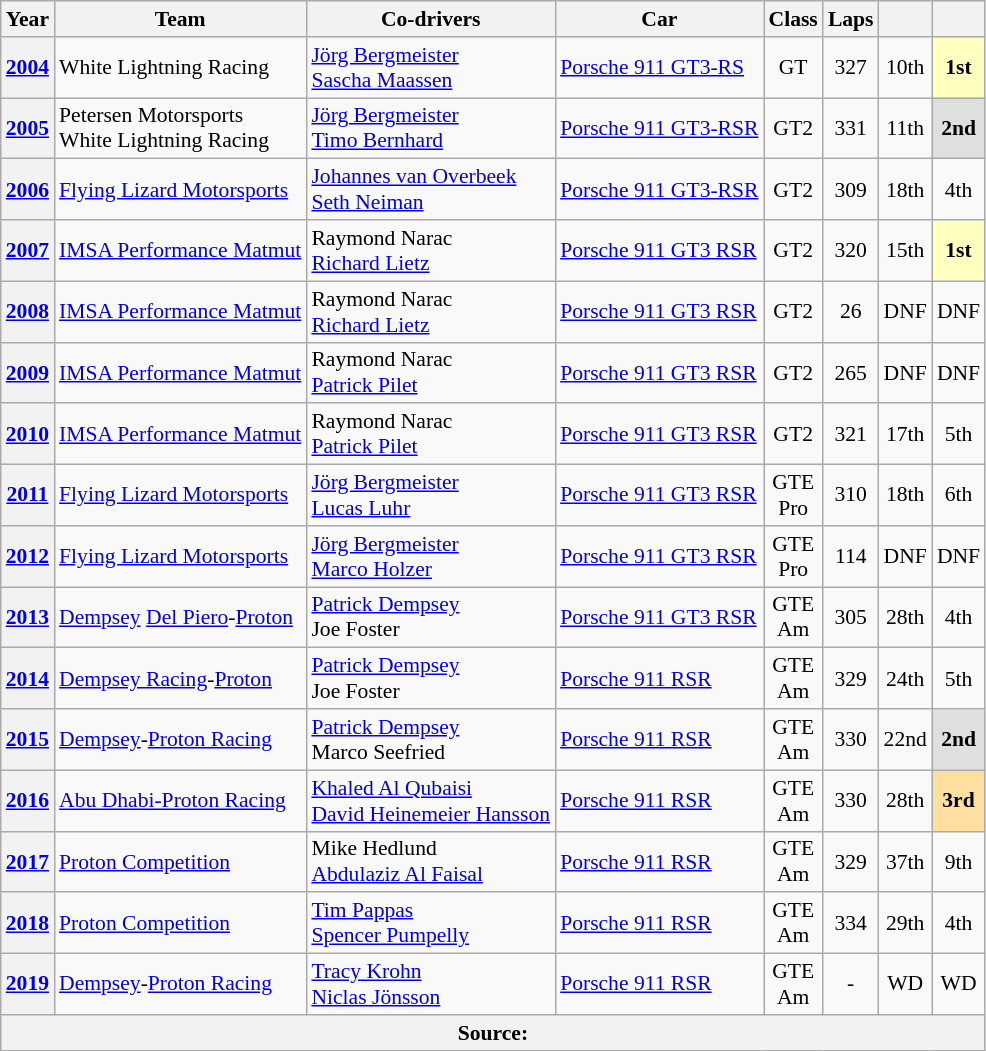<table class="wikitable" style="text-align:center; font-size:90%">
<tr>
<th>Year</th>
<th>Team</th>
<th>Co-drivers</th>
<th>Car</th>
<th>Class</th>
<th>Laps</th>
<th></th>
<th></th>
</tr>
<tr>
<th><a href='#'>2004</a></th>
<td align="left"> White Lightning Racing</td>
<td align="left"> <a href='#'>Jörg Bergmeister</a><br> <a href='#'>Sascha Maassen</a></td>
<td align="left"><a href='#'>Porsche 911 GT3-RS</a></td>
<td>GT</td>
<td>327</td>
<td>10th</td>
<td style="background:#FFFFBF;"><strong>1st</strong></td>
</tr>
<tr>
<th><a href='#'>2005</a></th>
<td align="left"> Petersen Motorsports<br> White Lightning Racing</td>
<td align="left"> <a href='#'>Jörg Bergmeister</a><br> <a href='#'>Timo Bernhard</a></td>
<td align="left"><a href='#'>Porsche 911 GT3-RSR</a></td>
<td>GT2</td>
<td>331</td>
<td>11th</td>
<td style="background:#DFDFDF;"><strong>2nd</strong></td>
</tr>
<tr>
<th><a href='#'>2006</a></th>
<td align="left"> <a href='#'>Flying Lizard Motorsports</a></td>
<td align="left"> <a href='#'>Johannes van Overbeek</a><br> <a href='#'>Seth Neiman</a></td>
<td align="left"><a href='#'>Porsche 911 GT3-RSR</a></td>
<td>GT2</td>
<td>309</td>
<td>18th</td>
<td>4th</td>
</tr>
<tr>
<th><a href='#'>2007</a></th>
<td align="left"> <a href='#'>IMSA Performance Matmut</a></td>
<td align="left"> Raymond Narac<br> <a href='#'>Richard Lietz</a></td>
<td align="left"><a href='#'>Porsche 911 GT3 RSR</a></td>
<td>GT2</td>
<td>320</td>
<td>15th</td>
<td style="background:#FFFFBF;"><strong>1st</strong></td>
</tr>
<tr>
<th><a href='#'>2008</a></th>
<td align="left"> <a href='#'>IMSA Performance Matmut</a></td>
<td align="left"> Raymond Narac<br> <a href='#'>Richard Lietz</a></td>
<td align="left"><a href='#'>Porsche 911 GT3 RSR</a></td>
<td>GT2</td>
<td>26</td>
<td>DNF</td>
<td>DNF</td>
</tr>
<tr>
<th><a href='#'>2009</a></th>
<td align="left"> <a href='#'>IMSA Performance Matmut</a></td>
<td align="left"> Raymond Narac<br> <a href='#'>Patrick Pilet</a></td>
<td align="left"><a href='#'>Porsche 911 GT3 RSR</a></td>
<td>GT2</td>
<td>265</td>
<td>DNF</td>
<td>DNF</td>
</tr>
<tr>
<th><a href='#'>2010</a></th>
<td align="left"> <a href='#'>IMSA Performance Matmut</a></td>
<td align="left"> Raymond Narac<br> <a href='#'>Patrick Pilet</a></td>
<td align="left"><a href='#'>Porsche 911 GT3 RSR</a></td>
<td>GT2</td>
<td>321</td>
<td>17th</td>
<td>5th</td>
</tr>
<tr>
<th><a href='#'>2011</a></th>
<td align="left"> <a href='#'>Flying Lizard Motorsports</a></td>
<td align="left"> <a href='#'>Jörg Bergmeister</a><br> <a href='#'>Lucas Luhr</a></td>
<td align="left"><a href='#'>Porsche 911 GT3 RSR</a></td>
<td>GTE<br>Pro</td>
<td>310</td>
<td>18th</td>
<td>6th</td>
</tr>
<tr>
<th><a href='#'>2012</a></th>
<td align="left"> <a href='#'>Flying Lizard Motorsports</a></td>
<td align="left"> <a href='#'>Jörg Bergmeister</a><br> <a href='#'>Marco Holzer</a></td>
<td align="left"><a href='#'>Porsche 911 GT3 RSR</a></td>
<td>GTE<br>Pro</td>
<td>114</td>
<td>DNF</td>
<td>DNF</td>
</tr>
<tr>
<th><a href='#'>2013</a></th>
<td align="left"> <a href='#'>Dempsey</a> <a href='#'>Del Piero</a>-<a href='#'>Proton</a></td>
<td align="left"> <a href='#'>Patrick Dempsey</a><br> Joe Foster</td>
<td align="left"><a href='#'>Porsche 911 GT3 RSR</a></td>
<td>GTE<br>Am</td>
<td>305</td>
<td>28th</td>
<td>4th</td>
</tr>
<tr>
<th><a href='#'>2014</a></th>
<td align="left"> <a href='#'>Dempsey Racing</a>-<a href='#'>Proton</a></td>
<td align="left"> <a href='#'>Patrick Dempsey</a><br> Joe Foster</td>
<td align="left"><a href='#'>Porsche 911 RSR</a></td>
<td>GTE<br>Am</td>
<td>329</td>
<td>24th</td>
<td>5th</td>
</tr>
<tr>
<th><a href='#'>2015</a></th>
<td align="left"> <a href='#'>Dempsey</a>-<a href='#'>Proton Racing</a></td>
<td align="left"> <a href='#'>Patrick Dempsey</a><br> Marco Seefried</td>
<td align="left"><a href='#'>Porsche 911 RSR</a></td>
<td>GTE<br>Am</td>
<td>330</td>
<td>22nd</td>
<td style="background:#DFDFDF;"><strong>2nd</strong></td>
</tr>
<tr>
<th><a href='#'>2016</a></th>
<td align="left"> <a href='#'>Abu Dhabi-Proton Racing</a></td>
<td align="left"> <a href='#'>Khaled Al Qubaisi</a><br> <a href='#'>David Heinemeier Hansson</a></td>
<td align="left"><a href='#'>Porsche 911 RSR</a></td>
<td>GTE<br>Am</td>
<td>330</td>
<td>28th</td>
<td style="background:#ffdf9f;"><strong>3rd</strong></td>
</tr>
<tr>
<th><a href='#'>2017</a></th>
<td align="left"> <a href='#'>Proton Competition</a></td>
<td align="left"> Mike Hedlund<br> <a href='#'>Abdulaziz Al Faisal</a></td>
<td align="left"><a href='#'>Porsche 911 RSR</a></td>
<td>GTE<br>Am</td>
<td>329</td>
<td>37th</td>
<td>9th</td>
</tr>
<tr>
<th><a href='#'>2018</a></th>
<td align="left"> <a href='#'>Proton Competition</a></td>
<td align="left"> <a href='#'>Tim Pappas</a><br> <a href='#'>Spencer Pumpelly</a></td>
<td align="left"><a href='#'>Porsche 911 RSR</a></td>
<td>GTE<br>Am</td>
<td>334</td>
<td>29th</td>
<td>4th</td>
</tr>
<tr>
<th><a href='#'>2019</a></th>
<td align="left"> <a href='#'>Dempsey</a>-<a href='#'>Proton Racing</a></td>
<td align="left"> <a href='#'>Tracy Krohn</a><br> <a href='#'>Niclas Jönsson</a></td>
<td align="left"><a href='#'>Porsche 911 RSR</a></td>
<td>GTE<br>Am</td>
<td>-</td>
<td>WD</td>
<td>WD</td>
</tr>
<tr>
<th colspan="8">Source:</th>
</tr>
</table>
